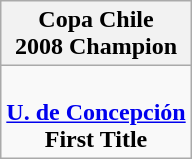<table class="wikitable" style="text-align: center; margin: 0 auto;">
<tr>
<th>Copa Chile<br>2008 Champion</th>
</tr>
<tr>
<td><br><strong><a href='#'>U. de Concepción</a></strong><br><strong>First Title</strong></td>
</tr>
</table>
